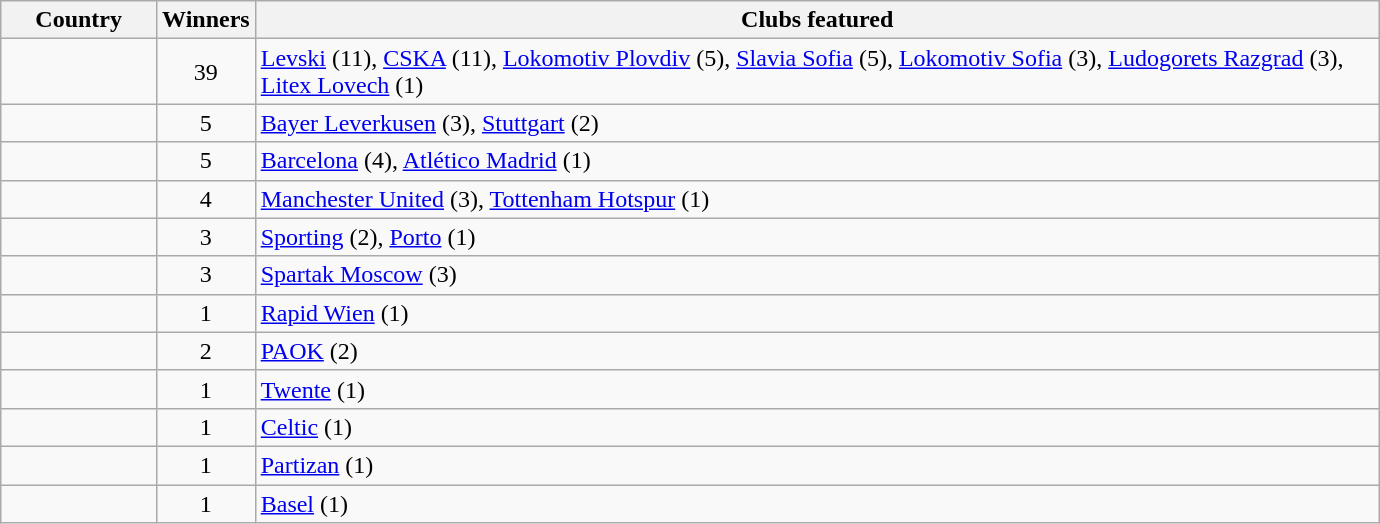<table class="wikitable sortable" width="920">
<tr>
<th width="100">Country</th>
<th>Winners</th>
<th width="800">Clubs featured</th>
</tr>
<tr>
<td></td>
<td align=center>39</td>
<td><a href='#'>Levski</a> (11), <a href='#'>CSKA</a> (11), <a href='#'>Lokomotiv Plovdiv</a> (5), <a href='#'>Slavia Sofia</a> (5), <a href='#'>Lokomotiv Sofia</a> (3), <a href='#'>Ludogorets Razgrad</a> (3), <a href='#'>Litex Lovech</a> (1)</td>
</tr>
<tr>
<td></td>
<td align=center>5</td>
<td><a href='#'>Bayer Leverkusen</a> (3), <a href='#'>Stuttgart</a> (2)</td>
</tr>
<tr>
<td></td>
<td align=center>5</td>
<td><a href='#'>Barcelona</a> (4), <a href='#'>Atlético Madrid</a> (1)</td>
</tr>
<tr>
<td></td>
<td align=center>4</td>
<td><a href='#'>Manchester United</a> (3), <a href='#'>Tottenham Hotspur</a> (1)</td>
</tr>
<tr>
<td></td>
<td align=center>3</td>
<td><a href='#'>Sporting</a> (2), <a href='#'>Porto</a> (1)</td>
</tr>
<tr>
<td></td>
<td align=center>3</td>
<td><a href='#'>Spartak Moscow</a> (3)</td>
</tr>
<tr>
<td></td>
<td align=center>1</td>
<td><a href='#'>Rapid Wien</a> (1)</td>
</tr>
<tr>
<td></td>
<td align=center>2</td>
<td><a href='#'>PAOK</a> (2)</td>
</tr>
<tr>
<td></td>
<td align=center>1</td>
<td><a href='#'>Twente</a> (1)</td>
</tr>
<tr>
<td></td>
<td align=center>1</td>
<td><a href='#'>Celtic</a> (1)</td>
</tr>
<tr>
<td></td>
<td align=center>1</td>
<td><a href='#'>Partizan</a> (1)</td>
</tr>
<tr>
<td></td>
<td align=center>1</td>
<td><a href='#'>Basel</a> (1)</td>
</tr>
</table>
